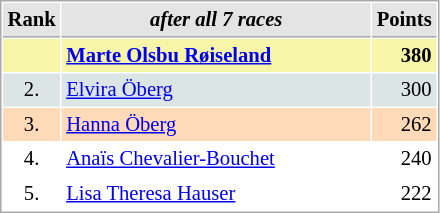<table cellspacing="1" cellpadding="3" style="border:1px solid #aaa; font-size:86%;">
<tr style="background:#e4e4e4;">
<th style="border-bottom:1px solid #aaa; width:10px;">Rank</th>
<th style="border-bottom:1px solid #aaa; width:200px; white-space:nowrap;"><em>after all 7 races</em></th>
<th style="border-bottom:1px solid #aaa; width:20px;">Points</th>
</tr>
<tr style="background:#f7f6a8;">
<td style="text-align:center"></td>
<td> <strong><a href='#'>Marte Olsbu Røiseland</a></strong></td>
<td style="text-align:right"><strong>380</strong></td>
</tr>
<tr style="background:#dce5e5;">
<td style="text-align:center">2.</td>
<td> <a href='#'>Elvira Öberg</a></td>
<td style="text-align:right">300</td>
</tr>
<tr style="background:#ffdab9;">
<td style="text-align:center">3.</td>
<td> <a href='#'>Hanna Öberg</a></td>
<td style="text-align:right">262</td>
</tr>
<tr>
<td style="text-align:center">4.</td>
<td> <a href='#'>Anaïs Chevalier-Bouchet</a></td>
<td style="text-align:right">240</td>
</tr>
<tr>
<td style="text-align:center">5.</td>
<td> <a href='#'>Lisa Theresa Hauser</a></td>
<td style="text-align:right">222</td>
</tr>
</table>
